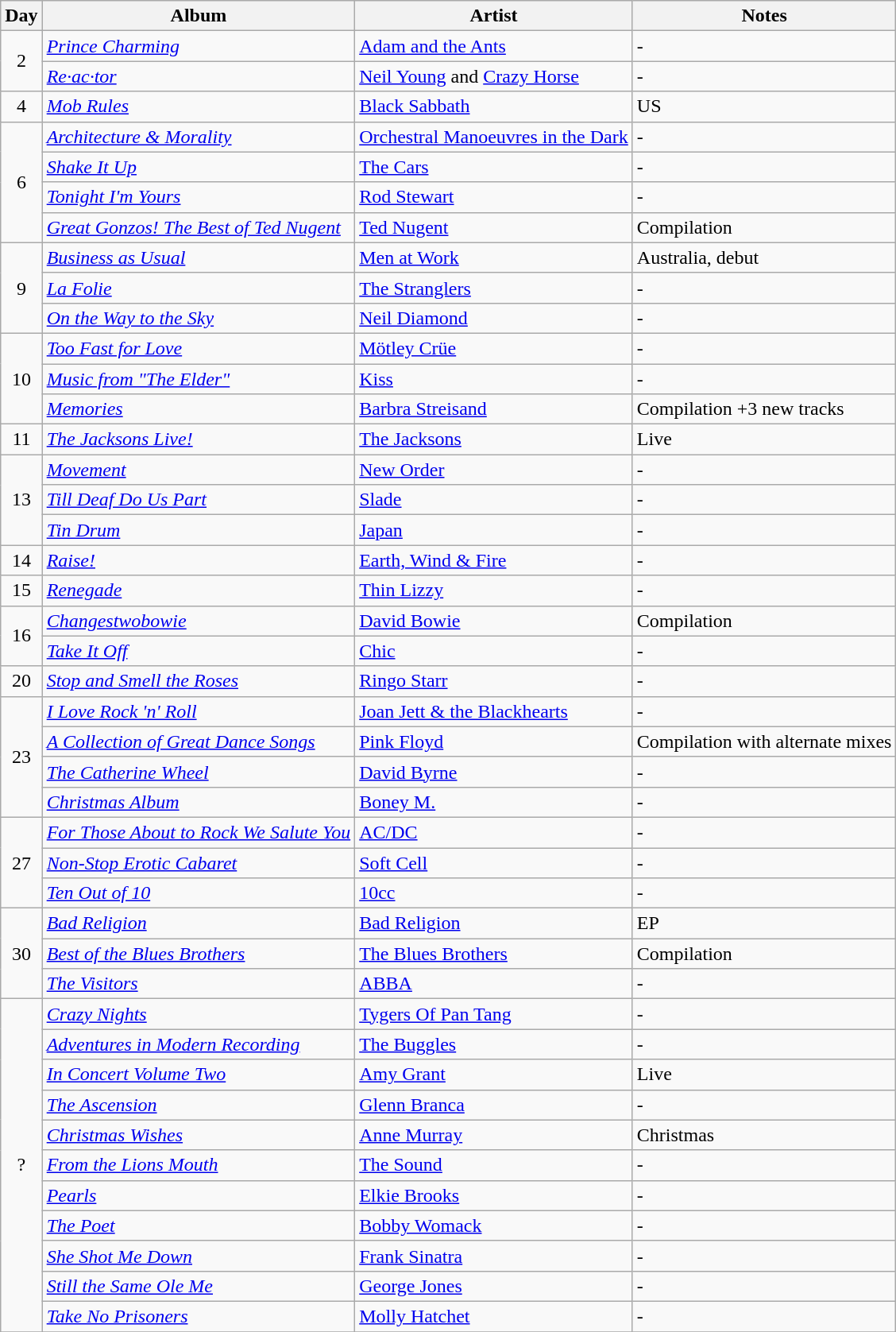<table class="wikitable">
<tr>
<th>Day</th>
<th>Album</th>
<th>Artist</th>
<th>Notes</th>
</tr>
<tr>
<td rowspan="2" style="text-align:center;">2</td>
<td><em><a href='#'>Prince Charming</a></em></td>
<td><a href='#'>Adam and the Ants</a></td>
<td>-</td>
</tr>
<tr>
<td><em><a href='#'>Re·ac·tor</a></em></td>
<td><a href='#'>Neil Young</a> and <a href='#'>Crazy Horse</a></td>
<td>-</td>
</tr>
<tr>
<td style="text-align:center;">4</td>
<td><em><a href='#'>Mob Rules</a></em></td>
<td><a href='#'>Black Sabbath</a></td>
<td>US</td>
</tr>
<tr>
<td rowspan="4" style="text-align:center;">6</td>
<td><em><a href='#'>Architecture & Morality</a></em></td>
<td><a href='#'>Orchestral Manoeuvres in the Dark</a></td>
<td>-</td>
</tr>
<tr>
<td><em><a href='#'>Shake It Up</a></em></td>
<td><a href='#'>The Cars</a></td>
<td>-</td>
</tr>
<tr>
<td><em><a href='#'>Tonight I'm Yours</a></em></td>
<td><a href='#'>Rod Stewart</a></td>
<td>-</td>
</tr>
<tr>
<td><em><a href='#'>Great Gonzos! The Best of Ted Nugent</a></em></td>
<td><a href='#'>Ted Nugent</a></td>
<td>Compilation</td>
</tr>
<tr>
<td rowspan="3" style="text-align:center;">9</td>
<td><em><a href='#'>Business as Usual</a></em></td>
<td><a href='#'>Men at Work</a></td>
<td>Australia, debut</td>
</tr>
<tr>
<td><em><a href='#'>La Folie</a></em></td>
<td><a href='#'>The Stranglers</a></td>
<td>-</td>
</tr>
<tr>
<td><em><a href='#'>On the Way to the Sky</a></em></td>
<td><a href='#'>Neil Diamond</a></td>
<td>-</td>
</tr>
<tr>
<td rowspan="3" style="text-align:center;">10</td>
<td><em><a href='#'>Too Fast for Love</a></em></td>
<td><a href='#'>Mötley Crüe</a></td>
<td>-</td>
</tr>
<tr>
<td><em><a href='#'>Music from "The Elder"</a></em></td>
<td><a href='#'>Kiss</a></td>
<td>-</td>
</tr>
<tr>
<td><em><a href='#'>Memories</a></em></td>
<td><a href='#'>Barbra Streisand</a></td>
<td>Compilation +3 new tracks</td>
</tr>
<tr>
<td rowspan="1" style="text-align:center;">11</td>
<td><em><a href='#'>The Jacksons Live!</a></em></td>
<td><a href='#'>The Jacksons</a></td>
<td>Live</td>
</tr>
<tr>
<td rowspan="3" style="text-align:center;">13</td>
<td><em><a href='#'>Movement</a></em></td>
<td><a href='#'>New Order</a></td>
<td>-</td>
</tr>
<tr>
<td><em><a href='#'>Till Deaf Do Us Part</a></em></td>
<td><a href='#'>Slade</a></td>
<td>-</td>
</tr>
<tr>
<td><em><a href='#'>Tin Drum</a></em></td>
<td><a href='#'>Japan</a></td>
<td>-</td>
</tr>
<tr>
<td style="text-align:center;">14</td>
<td><em><a href='#'>Raise!</a></em></td>
<td><a href='#'>Earth, Wind & Fire</a></td>
<td>-</td>
</tr>
<tr>
<td style="text-align:center;">15</td>
<td><em><a href='#'>Renegade</a></em></td>
<td><a href='#'>Thin Lizzy</a></td>
<td>-</td>
</tr>
<tr>
<td rowspan="2" style="text-align:center;">16</td>
<td><em><a href='#'>Changestwobowie</a></em></td>
<td><a href='#'>David Bowie</a></td>
<td>Compilation</td>
</tr>
<tr>
<td><em><a href='#'>Take It Off</a></em></td>
<td><a href='#'>Chic</a></td>
<td>-</td>
</tr>
<tr>
<td style="text-align:center;">20</td>
<td><em><a href='#'>Stop and Smell the Roses</a></em></td>
<td><a href='#'>Ringo Starr</a></td>
<td>-</td>
</tr>
<tr>
<td rowspan="4" style="text-align:center;">23</td>
<td><em><a href='#'>I Love Rock 'n' Roll</a></em></td>
<td><a href='#'>Joan Jett & the Blackhearts</a></td>
<td>-</td>
</tr>
<tr>
<td><em><a href='#'>A Collection of Great Dance Songs</a></em></td>
<td><a href='#'>Pink Floyd</a></td>
<td>Compilation with alternate mixes</td>
</tr>
<tr>
<td><em><a href='#'>The Catherine Wheel</a></em></td>
<td><a href='#'>David Byrne</a></td>
<td>-</td>
</tr>
<tr>
<td><em><a href='#'>Christmas Album</a></em></td>
<td><a href='#'>Boney M.</a></td>
<td>-</td>
</tr>
<tr>
<td rowspan="3" style="text-align:center;">27</td>
<td><em><a href='#'>For Those About to Rock We Salute You</a></em></td>
<td><a href='#'>AC/DC</a></td>
<td>-</td>
</tr>
<tr>
<td><em><a href='#'>Non-Stop Erotic Cabaret</a></em></td>
<td><a href='#'>Soft Cell</a></td>
<td>-</td>
</tr>
<tr>
<td><em><a href='#'>Ten Out of 10</a></em></td>
<td><a href='#'>10cc</a></td>
<td>-</td>
</tr>
<tr>
<td rowspan="3" style="text-align:center;">30</td>
<td><em><a href='#'>Bad Religion</a></em></td>
<td><a href='#'>Bad Religion</a></td>
<td>EP</td>
</tr>
<tr>
<td><em><a href='#'>Best of the Blues Brothers</a></em></td>
<td><a href='#'>The Blues Brothers</a></td>
<td>Compilation</td>
</tr>
<tr>
<td><em><a href='#'>The Visitors</a></em></td>
<td><a href='#'>ABBA</a></td>
<td>-</td>
</tr>
<tr>
<td rowspan="11" style="text-align:center;">?</td>
<td><em><a href='#'>Crazy Nights</a></em></td>
<td><a href='#'>Tygers Of Pan Tang</a></td>
<td>-</td>
</tr>
<tr>
<td><em><a href='#'>Adventures in Modern Recording</a></em></td>
<td><a href='#'>The Buggles</a></td>
<td>-</td>
</tr>
<tr>
<td><em><a href='#'>In Concert Volume Two</a></em></td>
<td><a href='#'>Amy Grant</a></td>
<td>Live</td>
</tr>
<tr>
<td><em><a href='#'>The Ascension</a></em></td>
<td><a href='#'>Glenn Branca</a></td>
<td>-</td>
</tr>
<tr>
<td><em><a href='#'>Christmas Wishes</a></em></td>
<td><a href='#'>Anne Murray</a></td>
<td>Christmas</td>
</tr>
<tr>
<td><em><a href='#'>From the Lions Mouth</a></em></td>
<td><a href='#'>The Sound</a></td>
<td>-</td>
</tr>
<tr>
<td><em><a href='#'>Pearls</a></em></td>
<td><a href='#'>Elkie Brooks</a></td>
<td>-</td>
</tr>
<tr>
<td><em><a href='#'>The Poet</a></em></td>
<td><a href='#'>Bobby Womack</a></td>
<td>-</td>
</tr>
<tr>
<td><em><a href='#'>She Shot Me Down</a></em></td>
<td><a href='#'>Frank Sinatra</a></td>
<td>-</td>
</tr>
<tr>
<td><em><a href='#'>Still the Same Ole Me</a></em></td>
<td><a href='#'>George Jones</a></td>
<td>-</td>
</tr>
<tr>
<td><em><a href='#'>Take No Prisoners</a></em></td>
<td><a href='#'>Molly Hatchet</a></td>
<td>-</td>
</tr>
<tr>
</tr>
</table>
